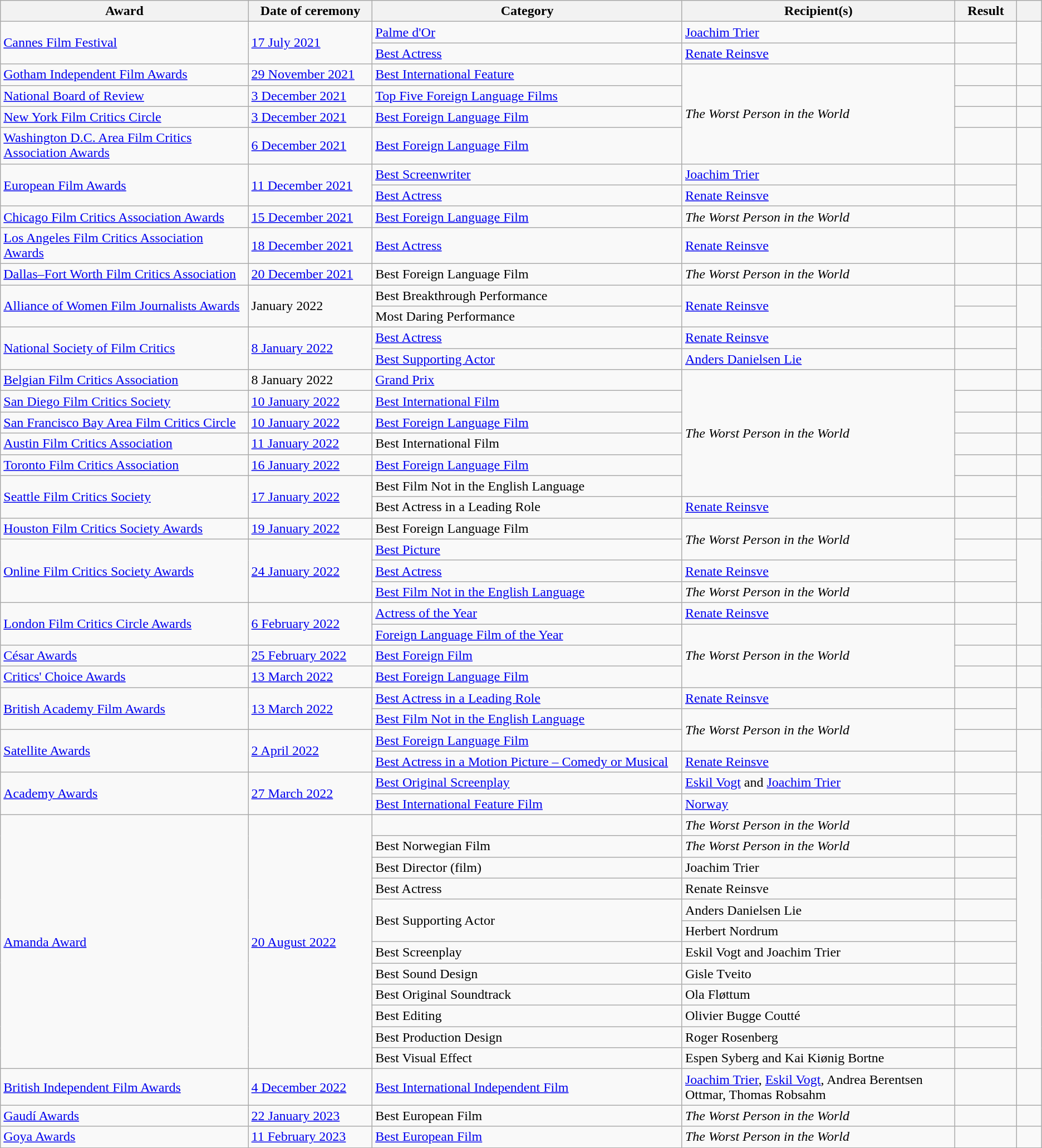<table class="wikitable plainrowheaders sortable">
<tr>
<th scope="col" style="width:20%;">Award</th>
<th scope="col" style="width:10%;">Date of ceremony</th>
<th scope="col" style="width:25%;">Category</th>
<th scope="col" style="width:22%;">Recipient(s)</th>
<th scope="col" style="width:5%;">Result</th>
<th scope="col" style="width:2%;" class="unsortable"></th>
</tr>
<tr>
<td rowspan=2><a href='#'>Cannes Film Festival</a></td>
<td rowspan=2><a href='#'>17 July 2021</a></td>
<td><a href='#'>Palme d'Or</a></td>
<td><a href='#'>Joachim Trier</a></td>
<td></td>
<td rowspan=2></td>
</tr>
<tr>
<td><a href='#'>Best Actress</a></td>
<td><a href='#'>Renate Reinsve</a></td>
<td></td>
</tr>
<tr>
<td><a href='#'>Gotham Independent Film Awards</a></td>
<td><a href='#'>29 November 2021</a></td>
<td><a href='#'>Best International Feature</a></td>
<td rowspan="4"><em>The Worst Person in the World</em></td>
<td></td>
<td></td>
</tr>
<tr>
<td><a href='#'>National Board of Review</a></td>
<td><a href='#'>3 December 2021</a></td>
<td><a href='#'>Top Five Foreign Language Films</a></td>
<td></td>
<td></td>
</tr>
<tr>
<td><a href='#'>New York Film Critics Circle</a></td>
<td><a href='#'>3 December 2021</a></td>
<td><a href='#'>Best Foreign Language Film</a></td>
<td></td>
<td></td>
</tr>
<tr>
<td><a href='#'>Washington D.C. Area Film Critics Association Awards</a></td>
<td><a href='#'>6 December 2021</a></td>
<td><a href='#'>Best Foreign Language Film</a></td>
<td></td>
<td></td>
</tr>
<tr>
<td rowspan=2><a href='#'>European Film Awards</a></td>
<td rowspan=2><a href='#'>11 December 2021</a></td>
<td><a href='#'>Best Screenwriter</a></td>
<td><a href='#'>Joachim Trier</a></td>
<td></td>
<td rowspan=2></td>
</tr>
<tr>
<td><a href='#'>Best Actress</a></td>
<td><a href='#'>Renate Reinsve</a></td>
<td></td>
</tr>
<tr>
<td scope="row"><a href='#'>Chicago Film Critics Association Awards</a></td>
<td><a href='#'>15 December 2021</a></td>
<td><a href='#'>Best Foreign Language Film</a></td>
<td><em>The Worst Person in the World</em></td>
<td></td>
<td></td>
</tr>
<tr>
<td><a href='#'>Los Angeles Film Critics Association Awards</a></td>
<td><a href='#'>18 December 2021</a></td>
<td><a href='#'>Best Actress</a></td>
<td><a href='#'>Renate Reinsve</a></td>
<td></td>
<td></td>
</tr>
<tr>
<td><a href='#'>Dallas–Fort Worth Film Critics Association</a></td>
<td><a href='#'>20 December 2021</a></td>
<td>Best Foreign Language Film</td>
<td><em>The Worst Person in the World</em></td>
<td></td>
<td></td>
</tr>
<tr>
<td rowspan="2"><a href='#'>Alliance of Women Film Journalists Awards</a></td>
<td rowspan="2">January 2022</td>
<td>Best Breakthrough Performance</td>
<td rowspan="2"><a href='#'>Renate Reinsve</a></td>
<td></td>
<td rowspan="2"></td>
</tr>
<tr>
<td>Most Daring Performance</td>
<td></td>
</tr>
<tr>
<td rowspan="2"><a href='#'>National Society of Film Critics</a></td>
<td rowspan="2"><a href='#'>8 January 2022</a></td>
<td><a href='#'>Best Actress</a></td>
<td><a href='#'>Renate Reinsve</a></td>
<td></td>
<td rowspan="2"></td>
</tr>
<tr>
<td><a href='#'>Best Supporting Actor</a></td>
<td><a href='#'>Anders Danielsen Lie</a></td>
<td></td>
</tr>
<tr>
<td><a href='#'>Belgian Film Critics Association</a></td>
<td>8 January 2022</td>
<td><a href='#'>Grand Prix</a></td>
<td rowspan="6"><em>The Worst Person in the World</em></td>
<td></td>
<td></td>
</tr>
<tr>
<td><a href='#'>San Diego Film Critics Society</a></td>
<td><a href='#'>10 January 2022</a></td>
<td><a href='#'>Best International Film</a></td>
<td></td>
<td></td>
</tr>
<tr>
<td><a href='#'>San Francisco Bay Area Film Critics Circle</a></td>
<td><a href='#'>10 January 2022</a></td>
<td><a href='#'>Best Foreign Language Film</a></td>
<td></td>
<td></td>
</tr>
<tr>
<td><a href='#'>Austin Film Critics Association</a></td>
<td><a href='#'>11 January 2022</a></td>
<td>Best International Film</td>
<td></td>
<td></td>
</tr>
<tr>
<td><a href='#'>Toronto Film Critics Association</a></td>
<td><a href='#'>16 January 2022</a></td>
<td><a href='#'>Best Foreign Language Film</a></td>
<td></td>
<td></td>
</tr>
<tr>
<td rowspan="2"><a href='#'>Seattle Film Critics Society</a></td>
<td rowspan="2"><a href='#'>17 January 2022</a></td>
<td>Best Film Not in the English Language</td>
<td></td>
<td rowspan="2"></td>
</tr>
<tr>
<td>Best Actress in a Leading Role</td>
<td><a href='#'>Renate Reinsve</a></td>
<td></td>
</tr>
<tr>
<td><a href='#'>Houston Film Critics Society Awards</a></td>
<td><a href='#'>19 January 2022</a></td>
<td>Best Foreign Language Film</td>
<td rowspan="2"><em>The Worst Person in the World</em></td>
<td></td>
<td></td>
</tr>
<tr>
<td rowspan="3"><a href='#'>Online Film Critics Society Awards</a></td>
<td rowspan="3"><a href='#'>24 January 2022</a></td>
<td><a href='#'>Best Picture</a></td>
<td></td>
<td rowspan="3"></td>
</tr>
<tr>
<td><a href='#'>Best Actress</a></td>
<td><a href='#'>Renate Reinsve</a></td>
<td></td>
</tr>
<tr>
<td><a href='#'>Best Film Not in the English Language</a></td>
<td><em>The Worst Person in the World</em></td>
<td></td>
</tr>
<tr>
<td rowspan="2"><a href='#'>London Film Critics Circle Awards</a></td>
<td rowspan="2"><a href='#'>6 February 2022</a></td>
<td><a href='#'>Actress of the Year</a></td>
<td><a href='#'>Renate Reinsve</a></td>
<td></td>
<td rowspan="2"></td>
</tr>
<tr>
<td><a href='#'>Foreign Language Film of the Year</a></td>
<td rowspan="3"><em>The Worst Person in the World</em></td>
<td></td>
</tr>
<tr>
<td><a href='#'>César Awards</a></td>
<td><a href='#'>25 February 2022</a></td>
<td><a href='#'>Best Foreign Film</a></td>
<td></td>
<td></td>
</tr>
<tr>
<td><a href='#'>Critics' Choice Awards</a></td>
<td><a href='#'>13 March 2022</a></td>
<td><a href='#'>Best Foreign Language Film</a></td>
<td></td>
<td></td>
</tr>
<tr>
<td rowspan="2"><a href='#'>British Academy Film Awards</a></td>
<td rowspan="2"><a href='#'>13 March 2022</a></td>
<td><a href='#'>Best Actress in a Leading Role</a></td>
<td><a href='#'>Renate Reinsve</a></td>
<td></td>
<td rowspan="2"></td>
</tr>
<tr>
<td><a href='#'>Best Film Not in the English Language</a></td>
<td rowspan="2"><em>The Worst Person in the World</em></td>
<td></td>
</tr>
<tr>
<td scope="row" rowspan="2"><a href='#'>Satellite Awards</a></td>
<td rowspan="2"><a href='#'>2 April 2022</a></td>
<td><a href='#'>Best Foreign Language Film</a></td>
<td></td>
<td rowspan="2"></td>
</tr>
<tr>
<td><a href='#'>Best Actress in a Motion Picture – Comedy or Musical</a></td>
<td><a href='#'>Renate Reinsve</a></td>
<td></td>
</tr>
<tr>
<td rowspan="2"><a href='#'>Academy Awards</a></td>
<td rowspan="2"><a href='#'>27 March 2022</a></td>
<td><a href='#'>Best Original Screenplay</a></td>
<td><a href='#'>Eskil Vogt</a> and <a href='#'>Joachim Trier</a></td>
<td></td>
<td rowspan="2"></td>
</tr>
<tr>
<td><a href='#'>Best International Feature Film</a></td>
<td><a href='#'>Norway</a></td>
<td></td>
</tr>
<tr>
<td rowspan="12"><a href='#'>Amanda Award</a></td>
<td rowspan="12"><a href='#'>20 August 2022</a></td>
<td></td>
<td><em>The Worst Person in the World</em></td>
<td></td>
<td rowspan="12"> <br> <br></td>
</tr>
<tr>
<td>Best Norwegian Film</td>
<td><em>The Worst Person in the World</em></td>
<td></td>
</tr>
<tr>
<td>Best Director (film)</td>
<td>Joachim Trier</td>
<td></td>
</tr>
<tr>
<td>Best Actress</td>
<td>Renate Reinsve</td>
<td></td>
</tr>
<tr>
<td rowspan="2">Best Supporting Actor</td>
<td>Anders Danielsen Lie</td>
<td></td>
</tr>
<tr>
<td>Herbert Nordrum</td>
<td></td>
</tr>
<tr>
<td>Best Screenplay</td>
<td>Eskil Vogt and Joachim Trier</td>
<td></td>
</tr>
<tr>
<td>Best Sound Design</td>
<td>Gisle Tveito</td>
<td></td>
</tr>
<tr>
<td>Best Original Soundtrack</td>
<td>Ola Fløttum</td>
<td></td>
</tr>
<tr>
<td>Best Editing</td>
<td>Olivier Bugge Coutté</td>
<td></td>
</tr>
<tr>
<td>Best Production Design</td>
<td>Roger Rosenberg</td>
<td></td>
</tr>
<tr>
<td>Best Visual Effect</td>
<td>Espen Syberg and Kai Kiønig Bortne</td>
<td></td>
</tr>
<tr>
<td><a href='#'>British Independent Film Awards</a></td>
<td><a href='#'>4 December 2022</a></td>
<td><a href='#'>Best International Independent Film</a></td>
<td><a href='#'>Joachim Trier</a>, <a href='#'>Eskil Vogt</a>, Andrea Berentsen Ottmar, Thomas Robsahm</td>
<td></td>
<td></td>
</tr>
<tr>
<td><a href='#'>Gaudí Awards</a></td>
<td><a href='#'>22 January 2023</a></td>
<td>Best European Film</td>
<td><em>The Worst Person in the World</em></td>
<td></td>
<td></td>
</tr>
<tr>
<td><a href='#'>Goya Awards</a></td>
<td><a href='#'>11 February 2023</a></td>
<td><a href='#'>Best European Film</a></td>
<td><em>The Worst Person in the World</em></td>
<td></td>
<td></td>
</tr>
</table>
